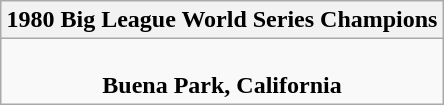<table class="wikitable" style="text-align: center; margin: 0 auto;">
<tr>
<th>1980 Big League World Series Champions</th>
</tr>
<tr>
<td><br><strong>Buena Park, California</strong></td>
</tr>
</table>
